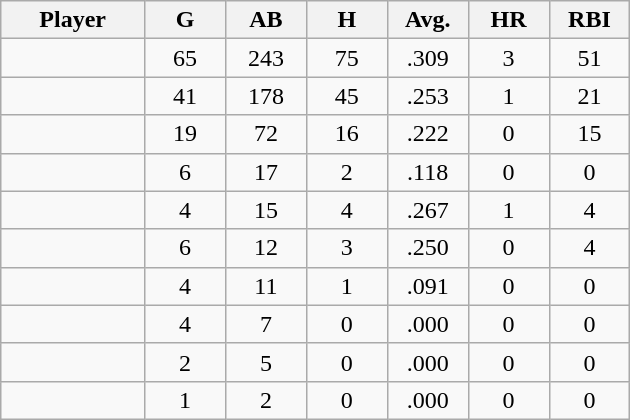<table class="wikitable sortable">
<tr>
<th bgcolor="#DDDDFF" width="16%">Player</th>
<th bgcolor="#DDDDFF" width="9%">G</th>
<th bgcolor="#DDDDFF" width="9%">AB</th>
<th bgcolor="#DDDDFF" width="9%">H</th>
<th bgcolor="#DDDDFF" width="9%">Avg.</th>
<th bgcolor="#DDDDFF" width="9%">HR</th>
<th bgcolor="#DDDDFF" width="9%">RBI</th>
</tr>
<tr align="center">
<td></td>
<td>65</td>
<td>243</td>
<td>75</td>
<td>.309</td>
<td>3</td>
<td>51</td>
</tr>
<tr align="center">
<td></td>
<td>41</td>
<td>178</td>
<td>45</td>
<td>.253</td>
<td>1</td>
<td>21</td>
</tr>
<tr align="center">
<td></td>
<td>19</td>
<td>72</td>
<td>16</td>
<td>.222</td>
<td>0</td>
<td>15</td>
</tr>
<tr align="center">
<td></td>
<td>6</td>
<td>17</td>
<td>2</td>
<td>.118</td>
<td>0</td>
<td>0</td>
</tr>
<tr align="center">
<td></td>
<td>4</td>
<td>15</td>
<td>4</td>
<td>.267</td>
<td>1</td>
<td>4</td>
</tr>
<tr align="center">
<td></td>
<td>6</td>
<td>12</td>
<td>3</td>
<td>.250</td>
<td>0</td>
<td>4</td>
</tr>
<tr align="center">
<td></td>
<td>4</td>
<td>11</td>
<td>1</td>
<td>.091</td>
<td>0</td>
<td>0</td>
</tr>
<tr align="center">
<td></td>
<td>4</td>
<td>7</td>
<td>0</td>
<td>.000</td>
<td>0</td>
<td>0</td>
</tr>
<tr align="center">
<td></td>
<td>2</td>
<td>5</td>
<td>0</td>
<td>.000</td>
<td>0</td>
<td>0</td>
</tr>
<tr align="center">
<td></td>
<td>1</td>
<td>2</td>
<td>0</td>
<td>.000</td>
<td>0</td>
<td>0</td>
</tr>
</table>
